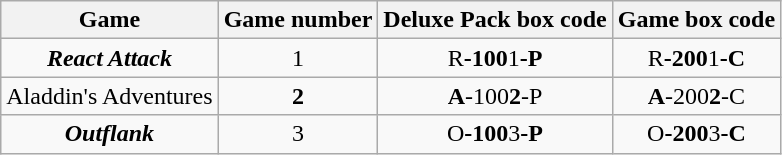<table class="wikitable" style="text-align: center">
<tr>
<th>Game</th>
<th>Game number</th>
<th>Deluxe Pack box code</th>
<th>Game box code</th>
</tr>
<tr>
<td><strong><em>R<strong>eact Attack<em></td>
<td></strong>1<strong></td>
<td></strong>R<strong>-100</strong>1<strong>-P</td>
<td></strong>R<strong>-200</strong>1<strong>-C</td>
</tr>
<tr>
<td></em></strong>A</strong>laddin's Adventures</em></td>
<td><strong>2</strong></td>
<td><strong>A</strong>-100<strong>2</strong>-P</td>
<td><strong>A</strong>-200<strong>2</strong>-C</td>
</tr>
<tr>
<td><strong><em>O<strong>utflank<em></td>
<td></strong>3<strong></td>
<td></strong>O<strong>-100</strong>3<strong>-P</td>
<td></strong>O<strong>-200</strong>3<strong>-C</td>
</tr>
</table>
